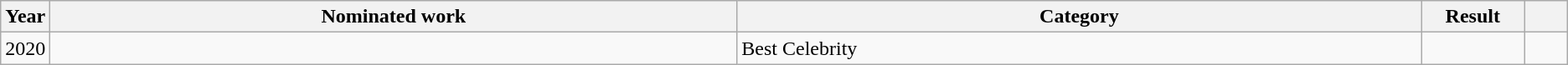<table class="wikitable sortable">
<tr>
<th scope="col" style="width:1em;">Year</th>
<th scope="col" style="width:39em;">Nominated work</th>
<th scope="col" style="width:39em;">Category</th>
<th scope="col" style="width:5em;">Result</th>
<th scope="col" style="width:2em;" class="unsortable"></th>
</tr>
<tr>
<td>2020</td>
<td></td>
<td Best Celebrity>Best Celebrity</td>
<td></td>
<td></td>
</tr>
</table>
